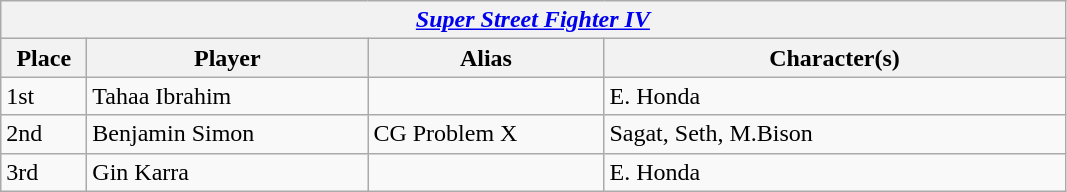<table class="wikitable">
<tr>
<th colspan="4"><strong><em><a href='#'>Super Street Fighter IV</a></em></strong></th>
</tr>
<tr>
<th style="width:50px;">Place</th>
<th style="width:180px;">Player</th>
<th style="width:150px;">Alias</th>
<th style="width:300px;">Character(s)</th>
</tr>
<tr>
<td>1st</td>
<td> Tahaa Ibrahim</td>
<td></td>
<td>E. Honda</td>
</tr>
<tr>
<td>2nd</td>
<td> Benjamin Simon</td>
<td>CG Problem X</td>
<td>Sagat, Seth, M.Bison</td>
</tr>
<tr>
<td>3rd</td>
<td> Gin Karra</td>
<td></td>
<td>E. Honda</td>
</tr>
</table>
